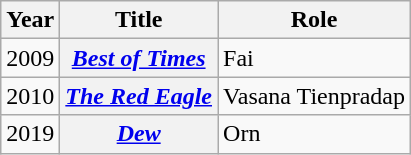<table class="wikitable sortable">
<tr>
<th scope="col">Year</th>
<th scope="col">Title</th>
<th scope="col">Role</th>
</tr>
<tr>
<td>2009</td>
<th scope="row"><em><a href='#'>Best of Times</a></em></th>
<td>Fai</td>
</tr>
<tr>
<td>2010</td>
<th scope="row"><em><a href='#'>The Red Eagle</a></em></th>
<td>Vasana Tienpradap</td>
</tr>
<tr>
<td>2019</td>
<th scope="row"><em><a href='#'>Dew</a></em></th>
<td>Orn</td>
</tr>
</table>
